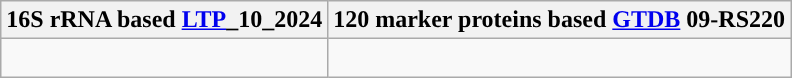<table class="wikitable">
<tr>
<th colspan=1>16S rRNA based <a href='#'>LTP</a>_10_2024</th>
<th colspan=1>120 marker proteins based <a href='#'>GTDB</a> 09-RS220</th>
</tr>
<tr>
<td style="vertical-align:top"><br></td>
<td><br></td>
</tr>
</table>
